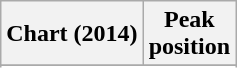<table class="wikitable sortable">
<tr>
<th>Chart (2014)</th>
<th>Peak<br>position</th>
</tr>
<tr>
</tr>
<tr>
</tr>
<tr>
</tr>
<tr>
</tr>
<tr>
</tr>
</table>
